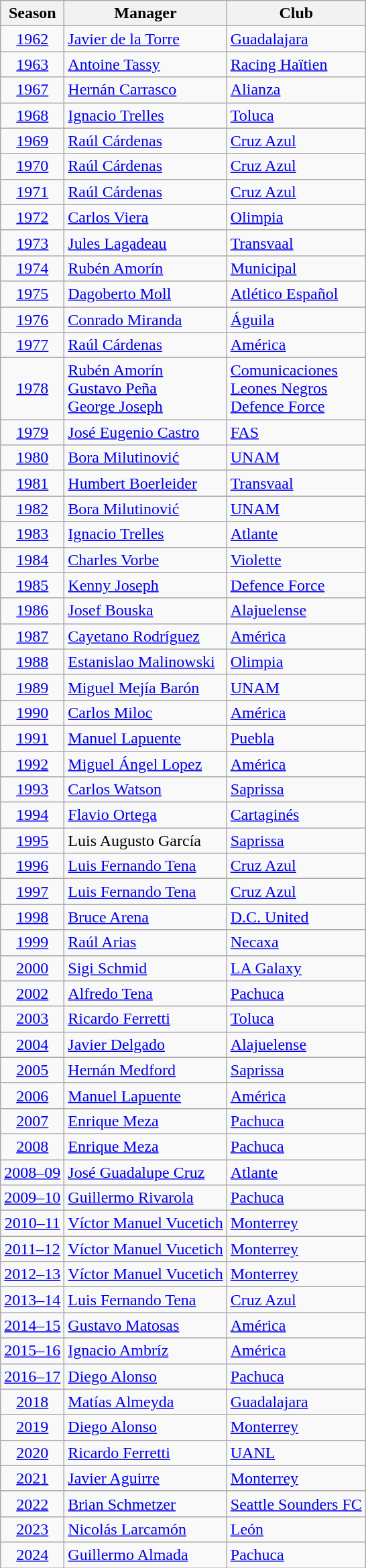<table class="wikitable" style="text-align:left;">
<tr>
<th>Season</th>
<th>Manager</th>
<th>Club</th>
</tr>
<tr>
<td align=center><a href='#'>1962</a></td>
<td> <a href='#'>Javier de la Torre</a></td>
<td> <a href='#'>Guadalajara</a></td>
</tr>
<tr>
<td align=center><a href='#'>1963</a></td>
<td> <a href='#'>Antoine Tassy</a></td>
<td> <a href='#'>Racing Haïtien</a></td>
</tr>
<tr>
<td align=center><a href='#'>1967</a></td>
<td> <a href='#'>Hernán Carrasco</a></td>
<td> <a href='#'>Alianza</a></td>
</tr>
<tr>
<td align=center><a href='#'>1968</a></td>
<td> <a href='#'>Ignacio Trelles</a></td>
<td> <a href='#'>Toluca</a></td>
</tr>
<tr>
<td align=center><a href='#'>1969</a></td>
<td> <a href='#'>Raúl Cárdenas</a></td>
<td> <a href='#'>Cruz Azul</a></td>
</tr>
<tr>
<td align=center><a href='#'>1970</a></td>
<td> <a href='#'>Raúl Cárdenas</a></td>
<td> <a href='#'>Cruz Azul</a></td>
</tr>
<tr>
<td align=center><a href='#'>1971</a></td>
<td> <a href='#'>Raúl Cárdenas</a></td>
<td> <a href='#'>Cruz Azul</a></td>
</tr>
<tr>
<td align=center><a href='#'>1972</a></td>
<td> <a href='#'>Carlos Viera</a></td>
<td> <a href='#'>Olimpia</a></td>
</tr>
<tr>
<td align=center><a href='#'>1973</a></td>
<td> <a href='#'>Jules Lagadeau</a></td>
<td> <a href='#'>Transvaal</a></td>
</tr>
<tr>
<td align=center><a href='#'>1974</a></td>
<td> <a href='#'>Rubén Amorín</a></td>
<td> <a href='#'>Municipal</a></td>
</tr>
<tr>
<td align=center><a href='#'>1975</a></td>
<td> <a href='#'>Dagoberto Moll</a></td>
<td> <a href='#'>Atlético Español</a></td>
</tr>
<tr>
<td align=center><a href='#'>1976</a></td>
<td> <a href='#'>Conrado Miranda</a></td>
<td> <a href='#'>Águila</a></td>
</tr>
<tr>
<td align=center><a href='#'>1977</a></td>
<td> <a href='#'>Raúl Cárdenas</a></td>
<td> <a href='#'>América</a></td>
</tr>
<tr>
<td align=center><a href='#'>1978</a></td>
<td> <a href='#'>Rubén Amorín</a><br> <a href='#'>Gustavo Peña</a><br> <a href='#'>George Joseph</a></td>
<td> <a href='#'>Comunicaciones</a><br> <a href='#'>Leones Negros</a><br> <a href='#'>Defence Force</a></td>
</tr>
<tr>
<td align=center><a href='#'>1979</a></td>
<td> <a href='#'>José Eugenio Castro</a></td>
<td> <a href='#'>FAS</a></td>
</tr>
<tr>
<td align=center><a href='#'>1980</a></td>
<td> <a href='#'>Bora Milutinović</a></td>
<td> <a href='#'>UNAM</a></td>
</tr>
<tr>
<td align=center><a href='#'>1981</a></td>
<td> <a href='#'>Humbert Boerleider</a></td>
<td> <a href='#'>Transvaal</a></td>
</tr>
<tr>
<td align=center><a href='#'>1982</a></td>
<td> <a href='#'>Bora Milutinović</a></td>
<td> <a href='#'>UNAM</a></td>
</tr>
<tr>
<td align=center><a href='#'>1983</a></td>
<td> <a href='#'>Ignacio Trelles</a></td>
<td> <a href='#'>Atlante</a></td>
</tr>
<tr>
<td align=center><a href='#'>1984</a></td>
<td> <a href='#'>Charles Vorbe</a></td>
<td> <a href='#'>Violette</a></td>
</tr>
<tr>
<td align=center><a href='#'>1985</a></td>
<td> <a href='#'>Kenny Joseph</a></td>
<td> <a href='#'>Defence Force</a></td>
</tr>
<tr>
<td align=center><a href='#'>1986</a></td>
<td> <a href='#'>Josef Bouska</a></td>
<td> <a href='#'>Alajuelense</a></td>
</tr>
<tr>
<td align=center><a href='#'>1987</a></td>
<td> <a href='#'>Cayetano Rodríguez</a></td>
<td> <a href='#'>América</a></td>
</tr>
<tr>
<td align=center><a href='#'>1988</a></td>
<td> <a href='#'>Estanislao Malinowski</a></td>
<td> <a href='#'>Olimpia</a></td>
</tr>
<tr>
<td align=center><a href='#'>1989</a></td>
<td> <a href='#'>Miguel Mejía Barón</a></td>
<td> <a href='#'>UNAM</a></td>
</tr>
<tr>
<td align=center><a href='#'>1990</a></td>
<td> <a href='#'>Carlos Miloc</a></td>
<td> <a href='#'>América</a></td>
</tr>
<tr>
<td align=center><a href='#'>1991</a></td>
<td> <a href='#'>Manuel Lapuente</a></td>
<td> <a href='#'>Puebla</a></td>
</tr>
<tr>
<td align=center><a href='#'>1992</a></td>
<td> <a href='#'>Miguel Ángel Lopez</a></td>
<td> <a href='#'>América</a></td>
</tr>
<tr>
<td align=center><a href='#'>1993</a></td>
<td> <a href='#'>Carlos Watson</a></td>
<td> <a href='#'>Saprissa</a></td>
</tr>
<tr>
<td align=center><a href='#'>1994</a></td>
<td> <a href='#'>Flavio Ortega</a></td>
<td> <a href='#'>Cartaginés</a></td>
</tr>
<tr>
<td align=center><a href='#'>1995</a></td>
<td> Luis Augusto García</td>
<td> <a href='#'>Saprissa</a></td>
</tr>
<tr>
<td align=center><a href='#'>1996</a></td>
<td> <a href='#'>Luis Fernando Tena</a></td>
<td> <a href='#'>Cruz Azul</a></td>
</tr>
<tr>
<td align=center><a href='#'>1997</a></td>
<td> <a href='#'>Luis Fernando Tena</a></td>
<td> <a href='#'>Cruz Azul</a></td>
</tr>
<tr>
<td align=center><a href='#'>1998</a></td>
<td> <a href='#'>Bruce Arena</a></td>
<td> <a href='#'>D.C. United</a></td>
</tr>
<tr>
<td align=center><a href='#'>1999</a></td>
<td> <a href='#'>Raúl Arias</a></td>
<td> <a href='#'>Necaxa</a></td>
</tr>
<tr>
<td align=center><a href='#'>2000</a></td>
<td> <a href='#'>Sigi Schmid</a></td>
<td> <a href='#'>LA Galaxy</a></td>
</tr>
<tr>
<td align=center><a href='#'>2002</a></td>
<td> <a href='#'>Alfredo Tena</a></td>
<td> <a href='#'>Pachuca</a></td>
</tr>
<tr>
<td align=center><a href='#'>2003</a></td>
<td> <a href='#'>Ricardo Ferretti</a></td>
<td> <a href='#'>Toluca</a></td>
</tr>
<tr>
<td align=center><a href='#'>2004</a></td>
<td> <a href='#'>Javier Delgado</a></td>
<td> <a href='#'>Alajuelense</a></td>
</tr>
<tr>
<td align=center><a href='#'>2005</a></td>
<td> <a href='#'>Hernán Medford</a></td>
<td> <a href='#'>Saprissa</a></td>
</tr>
<tr>
<td align=center><a href='#'>2006</a></td>
<td> <a href='#'>Manuel Lapuente</a></td>
<td> <a href='#'>América</a></td>
</tr>
<tr>
<td align=center><a href='#'>2007</a></td>
<td> <a href='#'>Enrique Meza</a></td>
<td> <a href='#'>Pachuca</a></td>
</tr>
<tr>
<td align=center><a href='#'>2008</a></td>
<td> <a href='#'>Enrique Meza</a></td>
<td> <a href='#'>Pachuca</a></td>
</tr>
<tr>
<td align=center><a href='#'>2008–09</a></td>
<td> <a href='#'>José Guadalupe Cruz</a></td>
<td> <a href='#'>Atlante</a></td>
</tr>
<tr>
<td align=center><a href='#'>2009–10</a></td>
<td> <a href='#'>Guillermo Rivarola</a></td>
<td> <a href='#'>Pachuca</a></td>
</tr>
<tr>
<td align=center><a href='#'>2010–11</a></td>
<td> <a href='#'>Víctor Manuel Vucetich</a></td>
<td> <a href='#'>Monterrey</a></td>
</tr>
<tr>
<td align=center><a href='#'>2011–12</a></td>
<td> <a href='#'>Víctor Manuel Vucetich</a></td>
<td> <a href='#'>Monterrey</a></td>
</tr>
<tr>
<td align=center><a href='#'>2012–13</a></td>
<td> <a href='#'>Víctor Manuel Vucetich</a></td>
<td> <a href='#'>Monterrey</a></td>
</tr>
<tr>
<td align=center><a href='#'>2013–14</a></td>
<td> <a href='#'>Luis Fernando Tena</a></td>
<td> <a href='#'>Cruz Azul</a></td>
</tr>
<tr>
<td align=center><a href='#'>2014–15</a></td>
<td> <a href='#'>Gustavo Matosas</a></td>
<td> <a href='#'>América</a></td>
</tr>
<tr>
<td align=center><a href='#'>2015–16</a></td>
<td> <a href='#'>Ignacio Ambríz</a></td>
<td> <a href='#'>América</a></td>
</tr>
<tr>
<td align=center><a href='#'>2016–17</a></td>
<td> <a href='#'>Diego Alonso</a></td>
<td> <a href='#'>Pachuca</a></td>
</tr>
<tr>
<td align=center><a href='#'>2018</a></td>
<td> <a href='#'>Matías Almeyda</a></td>
<td> <a href='#'>Guadalajara</a></td>
</tr>
<tr>
<td align=center><a href='#'>2019</a></td>
<td> <a href='#'>Diego Alonso</a></td>
<td> <a href='#'>Monterrey</a></td>
</tr>
<tr>
<td align=center><a href='#'>2020</a></td>
<td> <a href='#'>Ricardo Ferretti</a></td>
<td> <a href='#'>UANL</a></td>
</tr>
<tr>
<td align=center><a href='#'>2021</a></td>
<td> <a href='#'>Javier Aguirre</a></td>
<td> <a href='#'>Monterrey</a></td>
</tr>
<tr>
<td align=center><a href='#'>2022</a></td>
<td> <a href='#'>Brian Schmetzer</a></td>
<td> <a href='#'>Seattle Sounders FC</a></td>
</tr>
<tr>
<td align=center><a href='#'>2023</a></td>
<td> <a href='#'>Nicolás Larcamón</a></td>
<td> <a href='#'>León</a></td>
</tr>
<tr>
<td align=center><a href='#'>2024</a></td>
<td> <a href='#'>Guillermo Almada</a></td>
<td> <a href='#'>Pachuca</a></td>
</tr>
</table>
